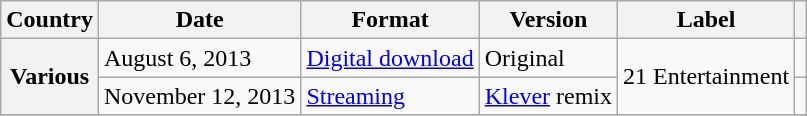<table class="wikitable plainrowheaders">
<tr>
<th>Country</th>
<th>Date</th>
<th>Format</th>
<th>Version</th>
<th>Label</th>
<th></th>
</tr>
<tr>
<th scope="row" rowspan="2">Various</th>
<td>August 6, 2013</td>
<td><a href='#'>Digital download</a></td>
<td>Original</td>
<td rowspan="2">21 Entertainment</td>
<td></td>
</tr>
<tr>
<td>November 12, 2013</td>
<td><a href='#'>Streaming</a></td>
<td><a href='#'>Klever</a> remix </td>
<td></td>
</tr>
<tr>
</tr>
</table>
